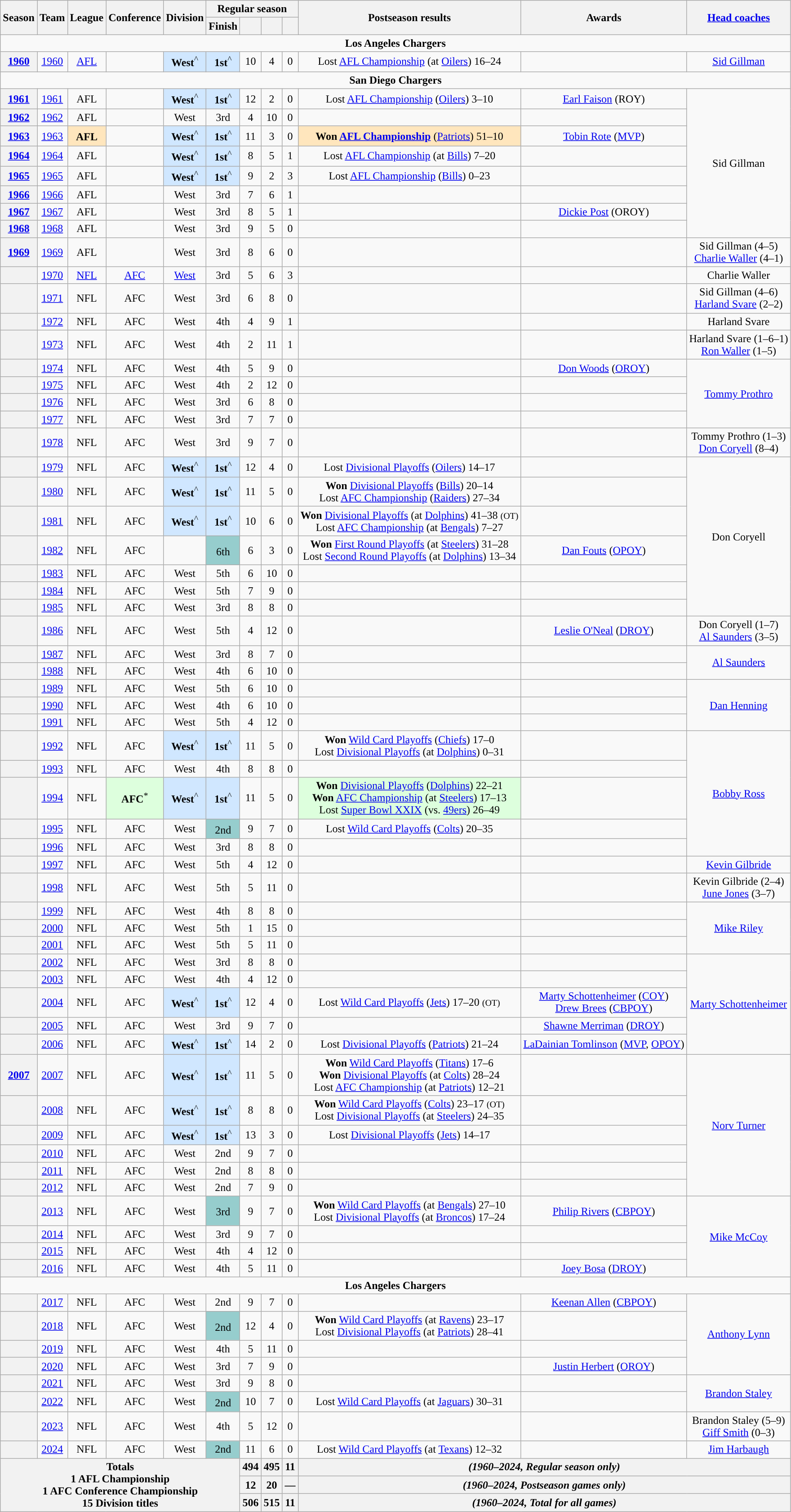<table class="wikitable" style="text-align: center">
<tr>
<th scope="col" rowspan="2">Season</th>
<th scope="col" rowspan="2">Team</th>
<th scope="col" rowspan="2">League</th>
<th scope="col" rowspan="2">Conference</th>
<th scope="col" rowspan="2">Division</th>
<th scope="col" colspan="4">Regular season</th>
<th scope="col" rowspan="2">Postseason results</th>
<th scope="col" rowspan="2">Awards</th>
<th scope="col" rowspan="2"><a href='#'>Head coaches</a></th>
</tr>
<tr>
<th>Finish</th>
<th></th>
<th></th>
<th></th>
</tr>
<tr>
<td colspan="12"><strong>Los Angeles Chargers</strong></td>
</tr>
<tr>
<th><a href='#'>1960</a></th>
<td><a href='#'>1960</a></td>
<td><a href='#'>AFL</a></td>
<td></td>
<td style="background: #D0E7FF;"><strong>West</strong><sup>^</sup></td>
<td style="background: #D0E7FF;"><strong>1st</strong><sup>^</sup></td>
<td>10</td>
<td>4</td>
<td>0</td>
<td>Lost <a href='#'>AFL Championship</a> (at <a href='#'>Oilers</a>) 16–24</td>
<td></td>
<td><a href='#'>Sid Gillman</a></td>
</tr>
<tr>
<td colspan="12"><strong>San Diego Chargers</strong></td>
</tr>
<tr>
<th><a href='#'>1961</a></th>
<td><a href='#'>1961</a></td>
<td>AFL</td>
<td></td>
<td style="background: #D0E7FF;"><strong>West</strong><sup>^</sup></td>
<td style="background: #D0E7FF;"><strong>1st</strong><sup>^</sup></td>
<td>12</td>
<td>2</td>
<td>0</td>
<td>Lost <a href='#'>AFL Championship</a> (<a href='#'>Oilers</a>) 3–10</td>
<td><a href='#'>Earl Faison</a> (ROY)</td>
<td rowspan="8">Sid Gillman</td>
</tr>
<tr>
<th><a href='#'>1962</a></th>
<td><a href='#'>1962</a></td>
<td>AFL</td>
<td></td>
<td>West</td>
<td>3rd</td>
<td>4</td>
<td>10</td>
<td>0</td>
<td></td>
<td></td>
</tr>
<tr>
<th><a href='#'>1963</a></th>
<td><a href='#'>1963</a></td>
<td style="background: #FFE6BD;"><strong>AFL</strong><sup></sup></td>
<td></td>
<td style="background: #D0E7FF;"><strong>West</strong><sup>^</sup></td>
<td style="background: #D0E7FF;"><strong>1st</strong><sup>^</sup></td>
<td>11</td>
<td>3</td>
<td>0</td>
<td style="background: #FFE6BD;"><strong>Won <a href='#'>AFL Championship</a></strong> <strong></strong> (<a href='#'>Patriots</a>) 51–10</td>
<td><a href='#'>Tobin Rote</a> (<a href='#'>MVP</a>)</td>
</tr>
<tr>
<th><a href='#'>1964</a></th>
<td><a href='#'>1964</a></td>
<td>AFL</td>
<td></td>
<td style="background: #D0E7FF;"><strong>West</strong><sup>^</sup></td>
<td style="background: #D0E7FF;"><strong>1st</strong><sup>^</sup></td>
<td>8</td>
<td>5</td>
<td>1</td>
<td>Lost <a href='#'>AFL Championship</a> (at <a href='#'>Bills</a>) 7–20</td>
<td></td>
</tr>
<tr>
<th><a href='#'>1965</a></th>
<td><a href='#'>1965</a></td>
<td>AFL</td>
<td></td>
<td style="background: #D0E7FF;"><strong>West</strong><sup>^</sup></td>
<td style="background: #D0E7FF;"><strong>1st</strong><sup>^</sup></td>
<td>9</td>
<td>2</td>
<td>3</td>
<td>Lost <a href='#'>AFL Championship</a> (<a href='#'>Bills</a>) 0–23</td>
<td></td>
</tr>
<tr>
<th><a href='#'>1966</a></th>
<td><a href='#'>1966</a></td>
<td>AFL</td>
<td></td>
<td>West</td>
<td>3rd</td>
<td>7</td>
<td>6</td>
<td>1</td>
<td></td>
<td></td>
</tr>
<tr>
<th><a href='#'>1967</a></th>
<td><a href='#'>1967</a></td>
<td>AFL</td>
<td></td>
<td>West</td>
<td>3rd</td>
<td>8</td>
<td>5</td>
<td>1</td>
<td></td>
<td><a href='#'>Dickie Post</a> (OROY)</td>
</tr>
<tr>
<th><a href='#'>1968</a></th>
<td><a href='#'>1968</a></td>
<td>AFL</td>
<td></td>
<td>West</td>
<td>3rd</td>
<td>9</td>
<td>5</td>
<td>0</td>
<td></td>
<td></td>
</tr>
<tr>
<th><a href='#'>1969</a></th>
<td><a href='#'>1969</a></td>
<td>AFL</td>
<td></td>
<td>West</td>
<td>3rd</td>
<td>8</td>
<td>6</td>
<td>0</td>
<td></td>
<td></td>
<td>Sid Gillman (4–5) <br> <a href='#'>Charlie Waller</a> (4–1)</td>
</tr>
<tr>
<th></th>
<td><a href='#'>1970</a></td>
<td><a href='#'>NFL</a></td>
<td><a href='#'>AFC</a></td>
<td><a href='#'>West</a></td>
<td>3rd</td>
<td>5</td>
<td>6</td>
<td>3</td>
<td></td>
<td></td>
<td>Charlie Waller</td>
</tr>
<tr>
<th></th>
<td><a href='#'>1971</a></td>
<td>NFL</td>
<td>AFC</td>
<td>West</td>
<td>3rd</td>
<td>6</td>
<td>8</td>
<td>0</td>
<td></td>
<td></td>
<td>Sid Gillman (4–6) <br> <a href='#'>Harland Svare</a> (2–2)</td>
</tr>
<tr>
<th></th>
<td><a href='#'>1972</a></td>
<td>NFL</td>
<td>AFC</td>
<td>West</td>
<td>4th</td>
<td>4</td>
<td>9</td>
<td>1</td>
<td></td>
<td></td>
<td>Harland Svare</td>
</tr>
<tr>
<th></th>
<td><a href='#'>1973</a></td>
<td>NFL</td>
<td>AFC</td>
<td>West</td>
<td>4th</td>
<td>2</td>
<td>11</td>
<td>1</td>
<td></td>
<td></td>
<td>Harland Svare (1–6–1) <br> <a href='#'>Ron Waller</a> (1–5)</td>
</tr>
<tr>
<th></th>
<td><a href='#'>1974</a></td>
<td>NFL</td>
<td>AFC</td>
<td>West</td>
<td>4th</td>
<td>5</td>
<td>9</td>
<td>0</td>
<td></td>
<td><a href='#'>Don Woods</a> (<a href='#'>OROY</a>)</td>
<td rowspan="4"><a href='#'>Tommy Prothro</a></td>
</tr>
<tr>
<th></th>
<td><a href='#'>1975</a></td>
<td>NFL</td>
<td>AFC</td>
<td>West</td>
<td>4th</td>
<td>2</td>
<td>12</td>
<td>0</td>
<td></td>
<td></td>
</tr>
<tr>
<th></th>
<td><a href='#'>1976</a></td>
<td>NFL</td>
<td>AFC</td>
<td>West</td>
<td>3rd</td>
<td>6</td>
<td>8</td>
<td>0</td>
<td></td>
<td></td>
</tr>
<tr>
<th></th>
<td><a href='#'>1977</a></td>
<td>NFL</td>
<td>AFC</td>
<td>West</td>
<td>3rd</td>
<td>7</td>
<td>7</td>
<td>0</td>
<td></td>
<td></td>
</tr>
<tr>
<th></th>
<td><a href='#'>1978</a></td>
<td>NFL</td>
<td>AFC</td>
<td>West</td>
<td>3rd</td>
<td>9</td>
<td>7</td>
<td>0</td>
<td></td>
<td></td>
<td>Tommy Prothro (1–3) <br> <a href='#'>Don Coryell</a> (8–4)</td>
</tr>
<tr>
<th></th>
<td><a href='#'>1979</a></td>
<td>NFL</td>
<td>AFC</td>
<td style="background: #D0E7FF;"><strong>West</strong><sup>^</sup></td>
<td style="background: #D0E7FF;"><strong>1st</strong><sup>^</sup></td>
<td>12</td>
<td>4</td>
<td>0</td>
<td>Lost <a href='#'>Divisional Playoffs</a> (<a href='#'>Oilers</a>) 14–17</td>
<td></td>
<td rowspan="7">Don Coryell</td>
</tr>
<tr>
<th></th>
<td><a href='#'>1980</a></td>
<td>NFL</td>
<td>AFC</td>
<td style="background: #D0E7FF;"><strong>West</strong><sup>^</sup></td>
<td style="background: #D0E7FF;"><strong>1st</strong><sup>^</sup></td>
<td>11</td>
<td>5</td>
<td>0</td>
<td><strong>Won</strong> <a href='#'>Divisional Playoffs</a> (<a href='#'>Bills</a>) 20–14<br>Lost <a href='#'>AFC Championship</a> (<a href='#'>Raiders</a>) 27–34</td>
<td></td>
</tr>
<tr>
<th></th>
<td><a href='#'>1981</a></td>
<td>NFL</td>
<td>AFC</td>
<td style="background: #D0E7FF;"><strong>West</strong><sup>^</sup></td>
<td style="background: #D0E7FF;"><strong>1st</strong><sup>^</sup></td>
<td>10</td>
<td>6</td>
<td>0</td>
<td><strong>Won</strong> <a href='#'>Divisional Playoffs</a> (at <a href='#'>Dolphins</a>) 41–38 <small>(OT)</small><br>Lost <a href='#'>AFC Championship</a> (at <a href='#'>Bengals</a>) 7–27</td>
<td></td>
</tr>
<tr>
<th></th>
<td><a href='#'>1982</a></td>
<td>NFL</td>
<td>AFC</td>
<td></td>
<td bgcolor="#96CDCD">6th<sup></sup></td>
<td>6</td>
<td>3</td>
<td>0</td>
<td><strong>Won</strong> <a href='#'>First Round Playoffs</a> (at <a href='#'>Steelers</a>) 31–28<br>Lost <a href='#'>Second Round Playoffs</a> (at <a href='#'>Dolphins</a>) 13–34</td>
<td><a href='#'>Dan Fouts</a> (<a href='#'>OPOY</a>)</td>
</tr>
<tr>
<th></th>
<td><a href='#'>1983</a></td>
<td>NFL</td>
<td>AFC</td>
<td>West</td>
<td>5th</td>
<td>6</td>
<td>10</td>
<td>0</td>
<td></td>
<td></td>
</tr>
<tr>
<th></th>
<td><a href='#'>1984</a></td>
<td>NFL</td>
<td>AFC</td>
<td>West</td>
<td>5th</td>
<td>7</td>
<td>9</td>
<td>0</td>
<td></td>
<td></td>
</tr>
<tr>
<th></th>
<td><a href='#'>1985</a></td>
<td>NFL</td>
<td>AFC</td>
<td>West</td>
<td>3rd</td>
<td>8</td>
<td>8</td>
<td>0</td>
<td></td>
<td></td>
</tr>
<tr>
<th></th>
<td><a href='#'>1986</a></td>
<td>NFL</td>
<td>AFC</td>
<td>West</td>
<td>5th</td>
<td>4</td>
<td>12</td>
<td>0</td>
<td></td>
<td><a href='#'>Leslie O'Neal</a> (<a href='#'>DROY</a>)</td>
<td>Don Coryell (1–7) <br> <a href='#'>Al Saunders</a> (3–5)</td>
</tr>
<tr>
<th></th>
<td><a href='#'>1987</a></td>
<td>NFL</td>
<td>AFC</td>
<td>West</td>
<td>3rd</td>
<td>8</td>
<td>7</td>
<td>0</td>
<td></td>
<td></td>
<td rowspan="2"><a href='#'>Al Saunders</a></td>
</tr>
<tr>
<th></th>
<td><a href='#'>1988</a></td>
<td>NFL</td>
<td>AFC</td>
<td>West</td>
<td>4th</td>
<td>6</td>
<td>10</td>
<td>0</td>
<td></td>
<td></td>
</tr>
<tr>
<th></th>
<td><a href='#'>1989</a></td>
<td>NFL</td>
<td>AFC</td>
<td>West</td>
<td>5th</td>
<td>6</td>
<td>10</td>
<td>0</td>
<td></td>
<td></td>
<td rowspan="3"><a href='#'>Dan Henning</a></td>
</tr>
<tr>
<th></th>
<td><a href='#'>1990</a></td>
<td>NFL</td>
<td>AFC</td>
<td>West</td>
<td>4th</td>
<td>6</td>
<td>10</td>
<td>0</td>
<td></td>
<td></td>
</tr>
<tr>
<th></th>
<td><a href='#'>1991</a></td>
<td>NFL</td>
<td>AFC</td>
<td>West</td>
<td>5th</td>
<td>4</td>
<td>12</td>
<td>0</td>
<td></td>
<td></td>
</tr>
<tr>
<th></th>
<td><a href='#'>1992</a></td>
<td>NFL</td>
<td>AFC</td>
<td style="background: #D0E7FF;"><strong>West</strong><sup>^</sup></td>
<td style="background: #D0E7FF;"><strong>1st</strong><sup>^</sup></td>
<td>11</td>
<td>5</td>
<td>0</td>
<td><strong>Won</strong> <a href='#'>Wild Card Playoffs</a> (<a href='#'>Chiefs</a>) 17–0<br>Lost <a href='#'>Divisional Playoffs</a> (at <a href='#'>Dolphins</a>) 0–31</td>
<td></td>
<td rowspan="5"><a href='#'>Bobby Ross</a></td>
</tr>
<tr>
<th></th>
<td><a href='#'>1993</a></td>
<td>NFL</td>
<td>AFC</td>
<td>West</td>
<td>4th</td>
<td>8</td>
<td>8</td>
<td>0</td>
<td></td>
<td></td>
</tr>
<tr>
<th></th>
<td><a href='#'>1994</a></td>
<td>NFL</td>
<td style="background: #ddffdd;"><strong>AFC</strong><sup>*</sup></td>
<td style="background: #D0E7FF;"><strong>West</strong><sup>^</sup></td>
<td style="background: #D0E7FF;"><strong>1st</strong><sup>^</sup></td>
<td>11</td>
<td>5</td>
<td>0</td>
<td bgcolor="#ddffdd"><strong>Won</strong> <a href='#'>Divisional Playoffs</a> (<a href='#'>Dolphins</a>) 22–21<br><strong>Won</strong> <a href='#'>AFC Championship</a> (at <a href='#'>Steelers</a>) 17–13<br>Lost <a href='#'>Super Bowl XXIX</a> (vs. <a href='#'>49ers</a>) 26–49</td>
<td></td>
</tr>
<tr>
<th></th>
<td><a href='#'>1995</a></td>
<td>NFL</td>
<td>AFC</td>
<td>West</td>
<td bgcolor="#96CDCD">2nd<sup></sup></td>
<td>9</td>
<td>7</td>
<td>0</td>
<td>Lost <a href='#'>Wild Card Playoffs</a> (<a href='#'>Colts</a>) 20–35</td>
<td></td>
</tr>
<tr>
<th></th>
<td><a href='#'>1996</a></td>
<td>NFL</td>
<td>AFC</td>
<td>West</td>
<td>3rd</td>
<td>8</td>
<td>8</td>
<td>0</td>
<td></td>
<td></td>
</tr>
<tr>
<th></th>
<td><a href='#'>1997</a></td>
<td>NFL</td>
<td>AFC</td>
<td>West</td>
<td>5th</td>
<td>4</td>
<td>12</td>
<td>0</td>
<td></td>
<td></td>
<td><a href='#'>Kevin Gilbride</a></td>
</tr>
<tr>
<th></th>
<td><a href='#'>1998</a></td>
<td>NFL</td>
<td>AFC</td>
<td>West</td>
<td>5th</td>
<td>5</td>
<td>11</td>
<td>0</td>
<td></td>
<td></td>
<td>Kevin Gilbride (2–4) <br> <a href='#'>June Jones</a> (3–7)</td>
</tr>
<tr>
<th></th>
<td><a href='#'>1999</a></td>
<td>NFL</td>
<td>AFC</td>
<td>West</td>
<td>4th</td>
<td>8</td>
<td>8</td>
<td>0</td>
<td></td>
<td></td>
<td rowspan="3"><a href='#'>Mike Riley</a></td>
</tr>
<tr>
<th></th>
<td><a href='#'>2000</a></td>
<td>NFL</td>
<td>AFC</td>
<td>West</td>
<td>5th</td>
<td>1</td>
<td>15</td>
<td>0</td>
<td></td>
<td></td>
</tr>
<tr>
<th></th>
<td><a href='#'>2001</a></td>
<td>NFL</td>
<td>AFC</td>
<td>West</td>
<td>5th</td>
<td>5</td>
<td>11</td>
<td>0</td>
<td></td>
<td></td>
</tr>
<tr>
<th></th>
<td><a href='#'>2002</a></td>
<td>NFL</td>
<td>AFC</td>
<td>West</td>
<td>3rd</td>
<td>8</td>
<td>8</td>
<td>0</td>
<td></td>
<td></td>
<td rowspan="5"><a href='#'>Marty Schottenheimer</a></td>
</tr>
<tr>
<th></th>
<td><a href='#'>2003</a></td>
<td>NFL</td>
<td>AFC</td>
<td>West</td>
<td>4th</td>
<td>4</td>
<td>12</td>
<td>0</td>
<td></td>
<td></td>
</tr>
<tr>
<th></th>
<td><a href='#'>2004</a></td>
<td>NFL</td>
<td>AFC</td>
<td style="background: #D0E7FF;"><strong>West</strong><sup>^</sup></td>
<td style="background: #D0E7FF;"><strong>1st</strong><sup>^</sup></td>
<td>12</td>
<td>4</td>
<td>0</td>
<td>Lost <a href='#'>Wild Card Playoffs</a> (<a href='#'>Jets</a>) 17–20 <small>(OT)</small></td>
<td><a href='#'>Marty Schottenheimer</a> (<a href='#'>COY</a>)<br><a href='#'>Drew Brees</a> (<a href='#'>CBPOY</a>)</td>
</tr>
<tr>
<th></th>
<td><a href='#'>2005</a></td>
<td>NFL</td>
<td>AFC</td>
<td>West</td>
<td>3rd</td>
<td>9</td>
<td>7</td>
<td>0</td>
<td></td>
<td><a href='#'>Shawne Merriman</a> (<a href='#'>DROY</a>)</td>
</tr>
<tr>
<th></th>
<td><a href='#'>2006</a></td>
<td>NFL</td>
<td>AFC</td>
<td style="background: #D0E7FF;"><strong>West</strong><sup>^</sup></td>
<td style="background: #D0E7FF;"><strong>1st</strong><sup>^</sup></td>
<td>14</td>
<td>2</td>
<td>0</td>
<td>Lost <a href='#'>Divisional Playoffs</a> (<a href='#'>Patriots</a>) 21–24</td>
<td><a href='#'>LaDainian Tomlinson</a> (<a href='#'>MVP</a>, <a href='#'>OPOY</a>)</td>
</tr>
<tr>
<th><a href='#'>2007</a></th>
<td><a href='#'>2007</a></td>
<td>NFL</td>
<td>AFC</td>
<td style="background: #D0E7FF;"><strong>West</strong><sup>^</sup></td>
<td style="background: #D0E7FF;"><strong>1st</strong><sup>^</sup></td>
<td>11</td>
<td>5</td>
<td>0</td>
<td><strong>Won</strong> <a href='#'>Wild Card Playoffs</a> (<a href='#'>Titans</a>) 17–6<br><strong>Won</strong> <a href='#'>Divisional Playoffs</a> (at <a href='#'>Colts</a>) 28–24<br>Lost <a href='#'>AFC Championship</a> (at <a href='#'>Patriots</a>) 12–21</td>
<td></td>
<td rowspan="6"><a href='#'>Norv Turner</a></td>
</tr>
<tr>
<th></th>
<td><a href='#'>2008</a></td>
<td>NFL</td>
<td>AFC</td>
<td style="background: #D0E7FF;"><strong>West</strong><sup>^</sup></td>
<td style="background: #D0E7FF;"><strong>1st</strong><sup>^</sup></td>
<td>8</td>
<td>8</td>
<td>0</td>
<td><strong>Won</strong> <a href='#'>Wild Card Playoffs</a> (<a href='#'>Colts</a>) 23–17 <small>(OT)</small><br>Lost <a href='#'>Divisional Playoffs</a> (at <a href='#'>Steelers</a>) 24–35</td>
<td></td>
</tr>
<tr>
<th></th>
<td><a href='#'>2009</a></td>
<td>NFL</td>
<td>AFC</td>
<td style="background: #D0E7FF;"><strong>West</strong><sup>^</sup></td>
<td style="background: #D0E7FF;"><strong>1st</strong><sup>^</sup></td>
<td>13</td>
<td>3</td>
<td>0</td>
<td>Lost <a href='#'>Divisional Playoffs</a> (<a href='#'>Jets</a>) 14–17</td>
<td></td>
</tr>
<tr>
<th></th>
<td><a href='#'>2010</a></td>
<td>NFL</td>
<td>AFC</td>
<td>West</td>
<td>2nd</td>
<td>9</td>
<td>7</td>
<td>0</td>
<td></td>
<td></td>
</tr>
<tr>
<th></th>
<td><a href='#'>2011</a></td>
<td>NFL</td>
<td>AFC</td>
<td>West</td>
<td>2nd</td>
<td>8</td>
<td>8</td>
<td>0</td>
<td></td>
<td></td>
</tr>
<tr>
<th></th>
<td><a href='#'>2012</a></td>
<td>NFL</td>
<td>AFC</td>
<td>West</td>
<td>2nd</td>
<td>7</td>
<td>9</td>
<td>0</td>
<td></td>
<td></td>
</tr>
<tr>
<th></th>
<td><a href='#'>2013</a></td>
<td>NFL</td>
<td>AFC</td>
<td>West</td>
<td style="background: #96CDCD;">3rd<sup></sup></td>
<td>9</td>
<td>7</td>
<td>0</td>
<td><strong>Won</strong> <a href='#'>Wild Card Playoffs</a> (at <a href='#'>Bengals</a>) 27–10<br>Lost <a href='#'>Divisional Playoffs</a> (at <a href='#'>Broncos</a>) 17–24</td>
<td><a href='#'>Philip Rivers</a> (<a href='#'>CBPOY</a>)</td>
<td rowspan="4"><a href='#'>Mike McCoy</a></td>
</tr>
<tr>
<th></th>
<td><a href='#'>2014</a></td>
<td>NFL</td>
<td>AFC</td>
<td>West</td>
<td>3rd</td>
<td>9</td>
<td>7</td>
<td>0</td>
<td></td>
<td></td>
</tr>
<tr>
<th></th>
<td><a href='#'>2015</a></td>
<td>NFL</td>
<td>AFC</td>
<td>West</td>
<td>4th</td>
<td>4</td>
<td>12</td>
<td>0</td>
<td></td>
<td></td>
</tr>
<tr>
<th></th>
<td><a href='#'>2016</a></td>
<td>NFL</td>
<td>AFC</td>
<td>West</td>
<td>4th</td>
<td>5</td>
<td>11</td>
<td>0</td>
<td></td>
<td><a href='#'>Joey Bosa</a> (<a href='#'>DROY</a>)</td>
</tr>
<tr>
<td colspan="12"><strong>Los Angeles Chargers</strong></td>
</tr>
<tr>
<th></th>
<td><a href='#'>2017</a></td>
<td>NFL</td>
<td>AFC</td>
<td>West</td>
<td>2nd</td>
<td>9</td>
<td>7</td>
<td>0</td>
<td></td>
<td><a href='#'>Keenan Allen</a> (<a href='#'>CBPOY</a>)</td>
<td rowspan="4"><a href='#'>Anthony Lynn</a></td>
</tr>
<tr>
<th></th>
<td><a href='#'>2018</a></td>
<td>NFL</td>
<td>AFC</td>
<td>West</td>
<td style="background: #96CDCD;">2nd<sup></sup></td>
<td>12</td>
<td>4</td>
<td>0</td>
<td><strong>Won</strong> <a href='#'>Wild Card Playoffs</a> (at <a href='#'>Ravens</a>) 23–17<br>Lost <a href='#'>Divisional Playoffs</a> (at <a href='#'>Patriots</a>) 28–41</td>
<td></td>
</tr>
<tr>
<th></th>
<td><a href='#'>2019</a></td>
<td>NFL</td>
<td>AFC</td>
<td>West</td>
<td>4th</td>
<td>5</td>
<td>11</td>
<td>0</td>
<td></td>
<td></td>
</tr>
<tr>
<th></th>
<td><a href='#'>2020</a></td>
<td>NFL</td>
<td>AFC</td>
<td>West</td>
<td>3rd</td>
<td>7</td>
<td>9</td>
<td>0</td>
<td></td>
<td><a href='#'>Justin Herbert</a> (<a href='#'>OROY</a>)</td>
</tr>
<tr>
<th></th>
<td><a href='#'>2021</a></td>
<td>NFL</td>
<td>AFC</td>
<td>West</td>
<td>3rd</td>
<td>9</td>
<td>8</td>
<td>0</td>
<td></td>
<td></td>
<td rowspan="2"><a href='#'>Brandon Staley</a></td>
</tr>
<tr>
<th></th>
<td><a href='#'>2022</a></td>
<td>NFL</td>
<td>AFC</td>
<td>West</td>
<td style="background: #96CDCD;">2nd<sup></sup></td>
<td>10</td>
<td>7</td>
<td>0</td>
<td>Lost <a href='#'>Wild Card Playoffs</a> (at <a href='#'>Jaguars</a>) 30–31</td>
<td></td>
</tr>
<tr>
<th></th>
<td><a href='#'>2023</a></td>
<td>NFL</td>
<td>AFC</td>
<td>West</td>
<td>4th</td>
<td>5</td>
<td>12</td>
<td>0</td>
<td></td>
<td></td>
<td>Brandon Staley (5–9)<br><a href='#'>Giff Smith</a> (0–3)</td>
</tr>
<tr>
<th></th>
<td><a href='#'>2024</a></td>
<td>NFL</td>
<td>AFC</td>
<td>West</td>
<td style="background: #96CDCD;">2nd</td>
<td>11</td>
<td>6</td>
<td>0</td>
<td>Lost <a href='#'>Wild Card Playoffs</a> (at <a href='#'>Texans</a>) 12–32</td>
<td></td>
<td><a href='#'>Jim Harbaugh</a></td>
</tr>
<tr>
<th rowspan="3" colspan="6">Totals <br> 1 AFL Championship <br> 1 AFC Conference Championship <br> 15 Division titles</th>
<th>494</th>
<th>495</th>
<th>11</th>
<th colspan="3"><em>(1960–2024, Regular season only)</em></th>
</tr>
<tr>
<th>12</th>
<th>20</th>
<th>—</th>
<th colspan="3"><em>(1960–2024, Postseason games only)</em></th>
</tr>
<tr>
<th>506</th>
<th>515</th>
<th>11</th>
<th colspan="3"><em>(1960–2024, Total for all games)</em></th>
</tr>
</table>
